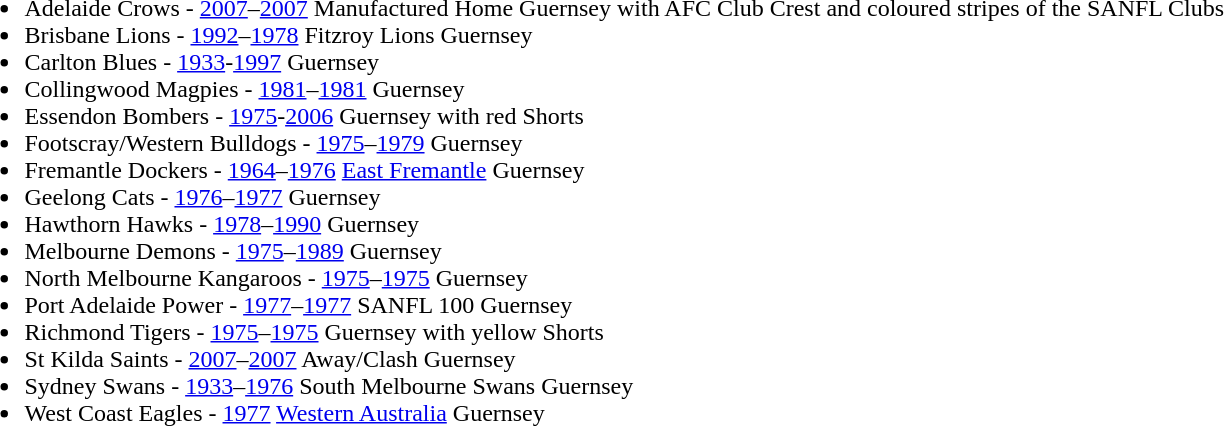<table>
<tr>
<td></td>
<td></td>
<td></td>
<td></td>
</tr>
<tr>
<td></td>
<td></td>
<td></td>
<td></td>
</tr>
<tr>
<td></td>
<td></td>
<td></td>
<td></td>
</tr>
<tr>
<td></td>
<td></td>
<td></td>
<td></td>
</tr>
<tr>
<td><br><ul><li>Adelaide Crows - <a href='#'>2007</a>–<a href='#'>2007</a> Manufactured Home Guernsey with AFC Club Crest and coloured stripes of the SANFL Clubs</li><li>Brisbane Lions - <a href='#'>1992</a>–<a href='#'>1978</a> Fitzroy Lions Guernsey</li><li>Carlton Blues - <a href='#'>1933</a>-<a href='#'>1997</a> Guernsey</li><li>Collingwood Magpies - <a href='#'>1981</a>–<a href='#'>1981</a> Guernsey</li><li>Essendon Bombers - <a href='#'>1975</a>-<a href='#'>2006</a> Guernsey with red Shorts</li><li>Footscray/Western Bulldogs - <a href='#'>1975</a>–<a href='#'>1979</a> Guernsey</li><li>Fremantle Dockers - <a href='#'>1964</a>–<a href='#'>1976</a> <a href='#'>East Fremantle</a> Guernsey</li><li>Geelong Cats - <a href='#'>1976</a>–<a href='#'>1977</a> Guernsey</li><li>Hawthorn Hawks - <a href='#'>1978</a>–<a href='#'>1990</a> Guernsey</li><li>Melbourne Demons - <a href='#'>1975</a>–<a href='#'>1989</a> Guernsey</li><li>North Melbourne Kangaroos - <a href='#'>1975</a>–<a href='#'>1975</a> Guernsey</li><li>Port Adelaide Power - <a href='#'>1977</a>–<a href='#'>1977</a> SANFL 100 Guernsey</li><li>Richmond Tigers - <a href='#'>1975</a>–<a href='#'>1975</a> Guernsey with yellow Shorts</li><li>St Kilda Saints - <a href='#'>2007</a>–<a href='#'>2007</a> Away/Clash Guernsey</li><li>Sydney Swans - <a href='#'>1933</a>–<a href='#'>1976</a> South Melbourne Swans Guernsey</li><li>West Coast Eagles - <a href='#'>1977</a> <a href='#'>Western Australia</a> Guernsey</li></ul></td>
</tr>
</table>
